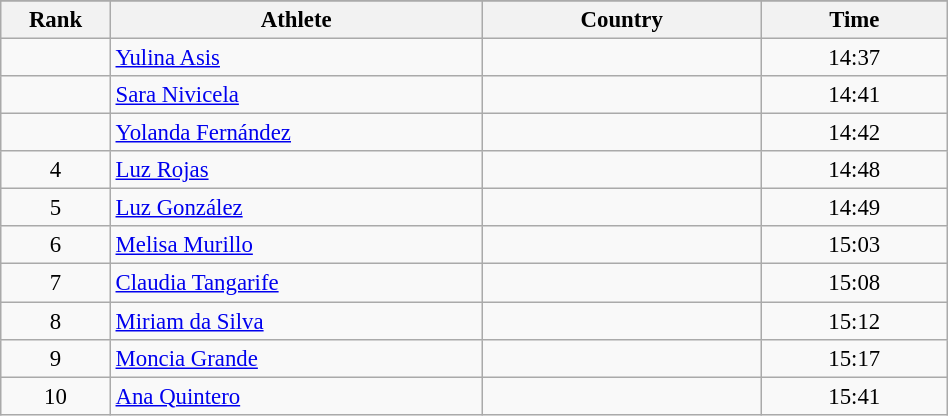<table class="wikitable sortable" style=" text-align:center; font-size:95%;" width="50%">
<tr>
</tr>
<tr>
<th width=5%>Rank</th>
<th width=20%>Athlete</th>
<th width=15%>Country</th>
<th width=10%>Time</th>
</tr>
<tr>
<td align=center></td>
<td align=left><a href='#'>Yulina Asis</a></td>
<td align=left></td>
<td>14:37</td>
</tr>
<tr>
<td align=center></td>
<td align=left><a href='#'>Sara Nivicela</a></td>
<td align=left></td>
<td>14:41</td>
</tr>
<tr>
<td align=center></td>
<td align=left><a href='#'>Yolanda Fernández</a></td>
<td align=left></td>
<td>14:42</td>
</tr>
<tr>
<td align=center>4</td>
<td align=left><a href='#'>Luz Rojas</a></td>
<td align=left></td>
<td>14:48</td>
</tr>
<tr>
<td align=center>5</td>
<td align=left><a href='#'>Luz González</a></td>
<td align=left></td>
<td>14:49</td>
</tr>
<tr>
<td align=center>6</td>
<td align=left><a href='#'>Melisa Murillo</a></td>
<td align=left></td>
<td>15:03</td>
</tr>
<tr>
<td align=center>7</td>
<td align=left><a href='#'>Claudia Tangarife</a></td>
<td align=left></td>
<td>15:08</td>
</tr>
<tr>
<td align=center>8</td>
<td align=left><a href='#'>Miriam da Silva</a></td>
<td align=left></td>
<td>15:12</td>
</tr>
<tr>
<td align=center>9</td>
<td align=left><a href='#'>Moncia Grande</a></td>
<td align=left></td>
<td>15:17</td>
</tr>
<tr>
<td align=center>10</td>
<td align=left><a href='#'>Ana Quintero</a></td>
<td align=left></td>
<td>15:41</td>
</tr>
</table>
